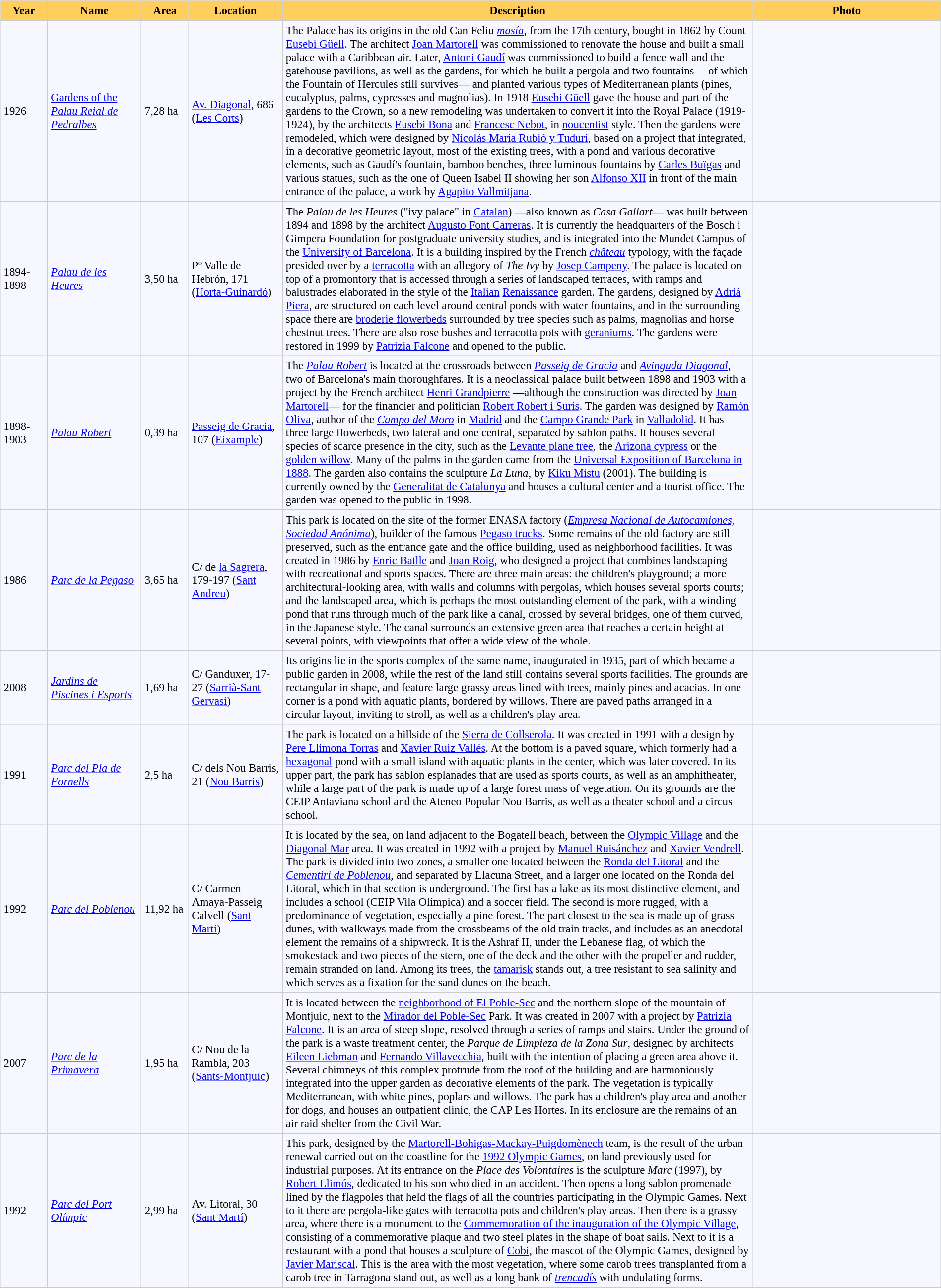<table bgcolor="#f7f8ff" cellpadding="4" cellspacing="0" border="1" style="font-size: 95%; border: #cccccc solid 1px; border-collapse: collapse;">
<tr>
<th width="5%" style="background:#ffce5d;">Year</th>
<th width="10%" style="background:#ffce5d;">Name</th>
<th width="5%" style="background:#ffce5d;">Area</th>
<th width="10%" style="background:#ffce5d;">Location</th>
<th width="50%" style="background:#ffce5d;">Description</th>
<th width="20%" style="background:#ffce5d;">Photo</th>
</tr>
<tr ---->
</tr>
<tr>
<td>1926</td>
<td><a href='#'>Gardens of the <em>Palau Reial de Pedralbes</em></a></td>
<td>7,28 ha</td>
<td><a href='#'>Av. Diagonal</a>, 686 (<a href='#'>Les Corts</a>)</td>
<td>The Palace has its origins in the old Can Feliu <em><a href='#'>masía</a></em>, from the 17th century, bought in 1862 by Count <a href='#'>Eusebi Güell</a>. The architect <a href='#'>Joan Martorell</a> was commissioned to renovate the house and built a small palace with a Caribbean air. Later, <a href='#'>Antoni Gaudí</a> was commissioned to build a fence wall and the gatehouse pavilions, as well as the gardens, for which he built a pergola and two fountains —of which the Fountain of Hercules still survives— and planted various types of Mediterranean plants (pines, eucalyptus, palms, cypresses and magnolias). In 1918 <a href='#'>Eusebi Güell</a> gave the house and part of the gardens to the Crown, so a new remodeling was undertaken to convert it into the Royal Palace (1919-1924), by the architects <a href='#'>Eusebi Bona</a> and <a href='#'>Francesc Nebot</a>, in <a href='#'>noucentist</a> style. Then the gardens were remodeled, which were designed by <a href='#'>Nicolás María Rubió y Tudurí</a>, based on a project that integrated, in a decorative geometric layout, most of the existing trees, with a pond and various decorative elements, such as Gaudí's fountain, bamboo benches, three luminous fountains by <a href='#'>Carles Buïgas</a> and various statues, such as the one of Queen Isabel II showing her son <a href='#'>Alfonso XII</a> in front of the main entrance of the palace, a work by <a href='#'>Agapito Vallmitjana</a>.</td>
<td></td>
</tr>
<tr>
<td>1894-1898</td>
<td><em><a href='#'>Palau de les Heures</a></em></td>
<td>3,50 ha</td>
<td>Pº Valle de Hebrón, 171 (<a href='#'>Horta-Guinardó</a>)</td>
<td>The <em>Palau de les Heures</em> ("ivy palace" in <a href='#'>Catalan</a>) —also known as <em>Casa Gallart</em>— was built between 1894 and 1898 by the architect <a href='#'>Augusto Font Carreras</a>. It is currently the headquarters of the Bosch i Gimpera Foundation for postgraduate university studies, and is integrated into the Mundet Campus of the <a href='#'>University of Barcelona</a>. It is a building inspired by the French <em><a href='#'>château</a></em> typology, with the façade presided over by a <a href='#'>terracotta</a> with an allegory of <em>The Ivy</em> by <a href='#'>Josep Campeny</a>. The palace is located on top of a promontory that is accessed through a series of landscaped terraces, with ramps and balustrades elaborated in the style of the <a href='#'>Italian</a> <a href='#'>Renaissance</a> garden. The gardens, designed by <a href='#'>Adrià Piera</a>, are structured on each level around central ponds with water fountains, and in the surrounding space there are <a href='#'>broderie flowerbeds</a> surrounded by tree species such as palms, magnolias and horse chestnut trees. There are also rose bushes and terracotta pots with <a href='#'>geraniums</a>. The gardens were restored in 1999 by <a href='#'>Patrizia Falcone</a> and opened to the public.</td>
<td></td>
</tr>
<tr>
<td>1898-1903</td>
<td><em><a href='#'>Palau Robert</a></em></td>
<td>0,39 ha</td>
<td><a href='#'>Passeig de Gracia</a>, 107 (<a href='#'>Eixample</a>)</td>
<td>The <em><a href='#'>Palau Robert</a></em> is located at the crossroads between <a href='#'><em>Passeig de Gracia</em></a> and <em><a href='#'>Avinguda Diagonal</a></em>, two of Barcelona's main thoroughfares. It is a neoclassical palace built between 1898 and 1903 with a project by the French architect <a href='#'>Henri Grandpierre</a> —although the construction was directed by <a href='#'>Joan Martorell</a>— for the financier and politician <a href='#'>Robert Robert i Surís</a>. The garden was designed by <a href='#'>Ramón Oliva</a>, author of the <em><a href='#'>Campo del Moro</a></em> in <a href='#'>Madrid</a> and the <a href='#'>Campo Grande Park</a> in <a href='#'>Valladolid</a>. It has three large flowerbeds, two lateral and one central, separated by sablon paths. It houses several species of scarce presence in the city, such as the <a href='#'>Levante plane tree</a>, the <a href='#'>Arizona cypress</a> or the <a href='#'>golden willow</a>. Many of the palms in the garden came from the <a href='#'>Universal Exposition of Barcelona in 1888</a>. The garden also contains the sculpture <em>La Luna</em>, by <a href='#'>Kiku Mistu</a> (2001). The building is currently owned by the <a href='#'>Generalitat de Catalunya</a> and houses a cultural center and a tourist office. The garden was opened to the public in 1998.</td>
<td></td>
</tr>
<tr>
<td>1986</td>
<td><em><a href='#'>Parc de la Pegaso</a></em></td>
<td>3,65 ha</td>
<td>C/ de <a href='#'>la Sagrera</a>, 179-197 (<a href='#'>Sant Andreu</a>)</td>
<td>This park is located on the site of the former ENASA factory (<em><a href='#'>Empresa Nacional de Autocamiones, Sociedad Anónima</a></em>), builder of the famous <a href='#'>Pegaso trucks</a>. Some remains of the old factory are still preserved, such as the entrance gate and the office building, used as neighborhood facilities. It was created in 1986 by <a href='#'>Enric Batlle</a> and <a href='#'>Joan Roig</a>, who designed a project that combines landscaping with recreational and sports spaces. There are three main areas: the children's playground; a more architectural-looking area, with walls and columns with pergolas, which houses several sports courts; and the landscaped area, which is perhaps the most outstanding element of the park, with a winding pond that runs through much of the park like a canal, crossed by several bridges, one of them curved, in the Japanese style. The canal surrounds an extensive green area that reaches a certain height at several points, with viewpoints that offer a wide view of the whole.</td>
<td></td>
</tr>
<tr>
<td>2008</td>
<td><em><a href='#'>Jardins de Piscines i Esports</a></em></td>
<td>1,69 ha</td>
<td>C/ Ganduxer, 17-27 (<a href='#'>Sarrià-Sant Gervasi</a>)</td>
<td>Its origins lie in the sports complex of the same name, inaugurated in 1935, part of which became a public garden in 2008, while the rest of the land still contains several sports facilities. The grounds are rectangular in shape, and feature large grassy areas lined with trees, mainly pines and acacias. In one corner is a pond with aquatic plants, bordered by willows. There are paved paths arranged in a circular layout, inviting to stroll, as well as a children's play area.</td>
<td></td>
</tr>
<tr>
<td>1991</td>
<td><em><a href='#'>Parc del Pla de Fornells</a></em></td>
<td>2,5 ha</td>
<td>C/ dels Nou Barris, 21 (<a href='#'>Nou Barris</a>)</td>
<td>The park is located on a hillside of the <a href='#'>Sierra de Collserola</a>. It was created in 1991 with a design by <a href='#'>Pere Llimona Torras</a> and <a href='#'>Xavier Ruiz Vallés</a>. At the bottom is a paved square, which formerly had a <a href='#'>hexagonal</a> pond with a small island with aquatic plants in the center, which was later covered. In its upper part, the park has sablon esplanades that are used as sports courts, as well as an amphitheater, while a large part of the park is made up of a large forest mass of vegetation. On its grounds are the CEIP Antaviana school and the Ateneo Popular Nou Barris, as well as a theater school and a circus school.</td>
<td></td>
</tr>
<tr>
<td>1992</td>
<td><em><a href='#'>Parc del Poblenou</a></em></td>
<td>11,92 ha</td>
<td>C/ Carmen Amaya-Passeig Calvell (<a href='#'>Sant Martí</a>)</td>
<td>It is located by the sea, on land adjacent to the Bogatell beach, between the <a href='#'>Olympic Village</a> and the <a href='#'>Diagonal Mar</a> area. It was created in 1992 with a project by <a href='#'>Manuel Ruisánchez</a> and <a href='#'>Xavier Vendrell</a>. The park is divided into two zones, a smaller one located between the <a href='#'>Ronda del Litoral</a> and the <em><a href='#'>Cementiri de Poblenou</a></em>, and separated by Llacuna Street, and a larger one located on the Ronda del Litoral, which in that section is underground. The first has a lake as its most distinctive element, and includes a school (CEIP Vila Olímpica) and a soccer field. The second is more rugged, with a predominance of vegetation, especially a pine forest. The part closest to the sea is made up of grass dunes, with walkways made from the crossbeams of the old train tracks, and includes as an anecdotal element the remains of a shipwreck. It is the Ashraf II, under the Lebanese flag, of which the smokestack and two pieces of the stern, one of the deck and the other with the propeller and rudder, remain stranded on land. Among its trees, the <a href='#'>tamarisk</a> stands out, a tree resistant to sea salinity and which serves as a fixation for the sand dunes on the beach.</td>
<td></td>
</tr>
<tr>
<td>2007</td>
<td><em><a href='#'>Parc de la Primavera</a></em></td>
<td>1,95 ha</td>
<td>C/ Nou de la Rambla, 203 (<a href='#'>Sants-Montjuic</a>)</td>
<td>It is located between the <a href='#'>neighborhood of El Poble-Sec</a> and the northern slope of the mountain of Montjuic, next to the <a href='#'>Mirador del Poble-Sec</a> Park. It was created in 2007 with a project by <a href='#'>Patrizia Falcone</a>. It is an area of steep slope, resolved through a series of ramps and stairs. Under the ground of the park is a waste treatment center, the <em>Parque de Limpieza de la Zona Sur</em>, designed by architects <a href='#'>Eileen Liebman</a> and <a href='#'>Fernando Villavecchia</a>, built with the intention of placing a green area above it. Several chimneys of this complex protrude from the roof of the building and are harmoniously integrated into the upper garden as decorative elements of the park. The vegetation is typically Mediterranean, with white pines, poplars and willows. The park has a children's play area and another for dogs, and houses an outpatient clinic, the CAP Les Hortes. In its enclosure are the remains of an air raid shelter from the Civil War.</td>
<td></td>
</tr>
<tr>
<td>1992</td>
<td><em><a href='#'>Parc del Port Olímpic</a></em></td>
<td>2,99 ha</td>
<td>Av. Litoral, 30 (<a href='#'>Sant Martí</a>)</td>
<td>This park, designed by the <a href='#'>Martorell-Bohigas-Mackay-Puigdomènech</a> team, is the result of the urban renewal carried out on the coastline for the <a href='#'>1992 Olympic Games</a>, on land previously used for industrial purposes. At its entrance on the <em>Place des Volontaires</em> is the sculpture <em>Marc</em> (1997), by <a href='#'>Robert Llimós</a>, dedicated to his son who died in an accident. Then opens a long sablon promenade lined by the flagpoles that held the flags of all the countries participating in the Olympic Games. Next to it there are pergola-like gates with terracotta pots and children's play areas. Then there is a grassy area, where there is a monument to the <a href='#'>Commemoration of the inauguration of the Olympic Village</a>, consisting of a commemorative plaque and two steel plates in the shape of boat sails. Next to it is a restaurant with a pond that houses a sculpture of <a href='#'>Cobi</a>, the mascot of the Olympic Games, designed by <a href='#'>Javier Mariscal</a>. This is the area with the most vegetation, where some carob trees transplanted from a carob tree in Tarragona stand out, as well as a long bank of <em><a href='#'>trencadís</a></em> with undulating forms.</td>
<td></td>
</tr>
<tr>
</tr>
</table>
